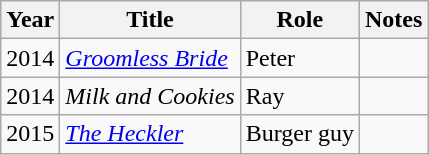<table class="wikitable sortable">
<tr>
<th>Year</th>
<th>Title</th>
<th>Role</th>
<th class="unsortable">Notes</th>
</tr>
<tr>
<td>2014</td>
<td><em><a href='#'>Groomless Bride</a></em></td>
<td>Peter</td>
<td></td>
</tr>
<tr>
<td>2014</td>
<td><em>Milk and Cookies</em></td>
<td>Ray</td>
<td></td>
</tr>
<tr>
<td>2015</td>
<td><a href='#'><em>The Heckler</em></a></td>
<td>Burger guy</td>
<td></td>
</tr>
</table>
